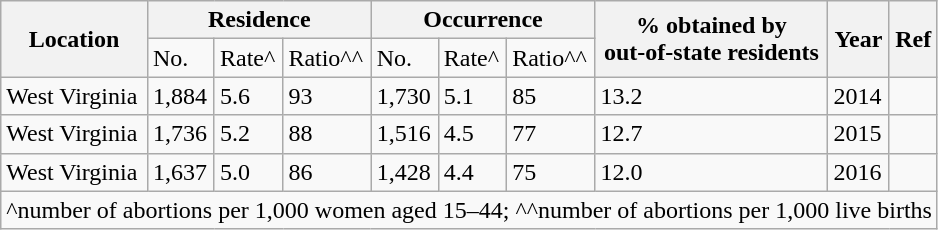<table class="wikitable">
<tr>
<th rowspan="2">Location</th>
<th colspan="3">Residence</th>
<th colspan="3">Occurrence</th>
<th rowspan="2">% obtained by<br>out-of-state residents</th>
<th rowspan="2">Year</th>
<th rowspan="2">Ref</th>
</tr>
<tr>
<td>No.</td>
<td>Rate^</td>
<td>Ratio^^</td>
<td>No.</td>
<td>Rate^</td>
<td>Ratio^^</td>
</tr>
<tr>
<td>West Virginia</td>
<td>1,884</td>
<td>5.6</td>
<td>93</td>
<td>1,730</td>
<td>5.1</td>
<td>85</td>
<td>13.2</td>
<td>2014</td>
<td></td>
</tr>
<tr>
<td>West Virginia</td>
<td>1,736</td>
<td>5.2</td>
<td>88</td>
<td>1,516</td>
<td>4.5</td>
<td>77</td>
<td>12.7</td>
<td>2015</td>
<td></td>
</tr>
<tr>
<td>West Virginia</td>
<td>1,637</td>
<td>5.0</td>
<td>86</td>
<td>1,428</td>
<td>4.4</td>
<td>75</td>
<td>12.0</td>
<td>2016</td>
<td></td>
</tr>
<tr>
<td colspan="10">^number of abortions per 1,000 women aged 15–44; ^^number of abortions per 1,000 live births</td>
</tr>
</table>
